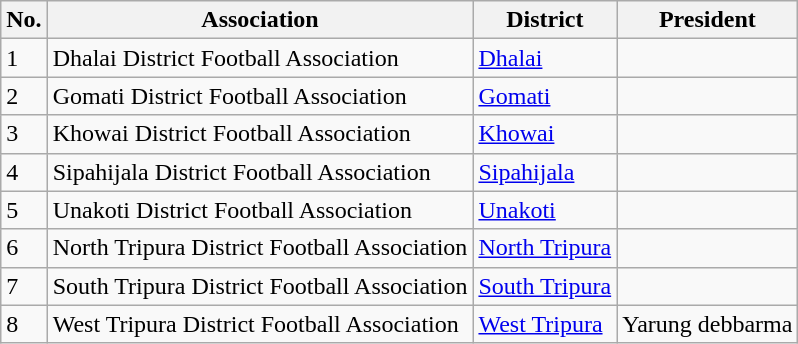<table class="wikitable sortable">
<tr>
<th>No.</th>
<th>Association</th>
<th>District</th>
<th>President</th>
</tr>
<tr>
<td>1</td>
<td>Dhalai District Football Association</td>
<td><a href='#'>Dhalai</a></td>
<td></td>
</tr>
<tr>
<td>2</td>
<td>Gomati District Football Association</td>
<td><a href='#'>Gomati</a></td>
<td></td>
</tr>
<tr>
<td>3</td>
<td>Khowai District Football Association</td>
<td><a href='#'>Khowai</a></td>
<td></td>
</tr>
<tr>
<td>4</td>
<td>Sipahijala District Football Association</td>
<td><a href='#'>Sipahijala</a></td>
<td></td>
</tr>
<tr>
<td>5</td>
<td>Unakoti District Football Association</td>
<td><a href='#'>Unakoti</a></td>
<td></td>
</tr>
<tr>
<td>6</td>
<td>North Tripura District Football Association</td>
<td><a href='#'>North Tripura</a></td>
<td></td>
</tr>
<tr>
<td>7</td>
<td>South Tripura District Football Association</td>
<td><a href='#'>South Tripura</a></td>
<td></td>
</tr>
<tr>
<td>8</td>
<td>West Tripura District Football Association</td>
<td><a href='#'>West Tripura</a></td>
<td>Yarung debbarma</td>
</tr>
</table>
